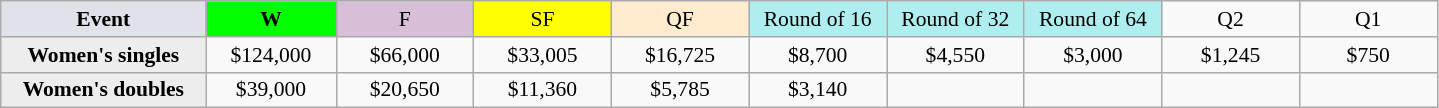<table class=wikitable style=font-size:90%;text-align:center>
<tr>
<td width=130 bgcolor=dfe2e9><strong>Event</strong></td>
<td width=80 bgcolor=lime><strong>W</strong></td>
<td width=85 bgcolor=thistle>F</td>
<td width=85 bgcolor=ffff00>SF</td>
<td width=85 bgcolor=ffebcd>QF</td>
<td width=85 bgcolor=afeeee>Round of 16</td>
<td width=85 bgcolor=afeeee>Round of 32</td>
<td width=85 bgcolor=afeeee>Round of 64</td>
<td width=85>Q2</td>
<td width=85>Q1</td>
</tr>
<tr>
<th style=background:#ededed>Women's singles</th>
<td>$124,000</td>
<td>$66,000</td>
<td>$33,005</td>
<td>$16,725</td>
<td>$8,700</td>
<td>$4,550</td>
<td>$3,000</td>
<td>$1,245</td>
<td>$750</td>
</tr>
<tr>
<th style=background:#ededed>Women's doubles</th>
<td>$39,000</td>
<td>$20,650</td>
<td>$11,360</td>
<td>$5,785</td>
<td>$3,140</td>
<td></td>
<td></td>
<td></td>
<td></td>
</tr>
</table>
